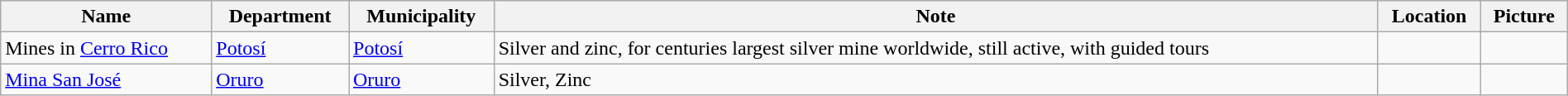<table class="wikitable sortable" style="width:100%">
<tr>
<th>Name</th>
<th>Department</th>
<th>Municipality</th>
<th class="unsortable">Note</th>
<th class="unsortable">Location</th>
<th class="unsortable">Picture</th>
</tr>
<tr>
<td>Mines in <a href='#'>Cerro Rico</a></td>
<td><a href='#'>Potosí</a></td>
<td><a href='#'>Potosí</a></td>
<td>Silver and zinc, for centuries largest silver mine worldwide, still active, with guided tours</td>
<td></td>
<td></td>
</tr>
<tr>
<td><a href='#'>Mina San José</a></td>
<td><a href='#'>Oruro</a></td>
<td><a href='#'>Oruro</a></td>
<td>Silver, Zinc</td>
<td></td>
<td></td>
</tr>
</table>
